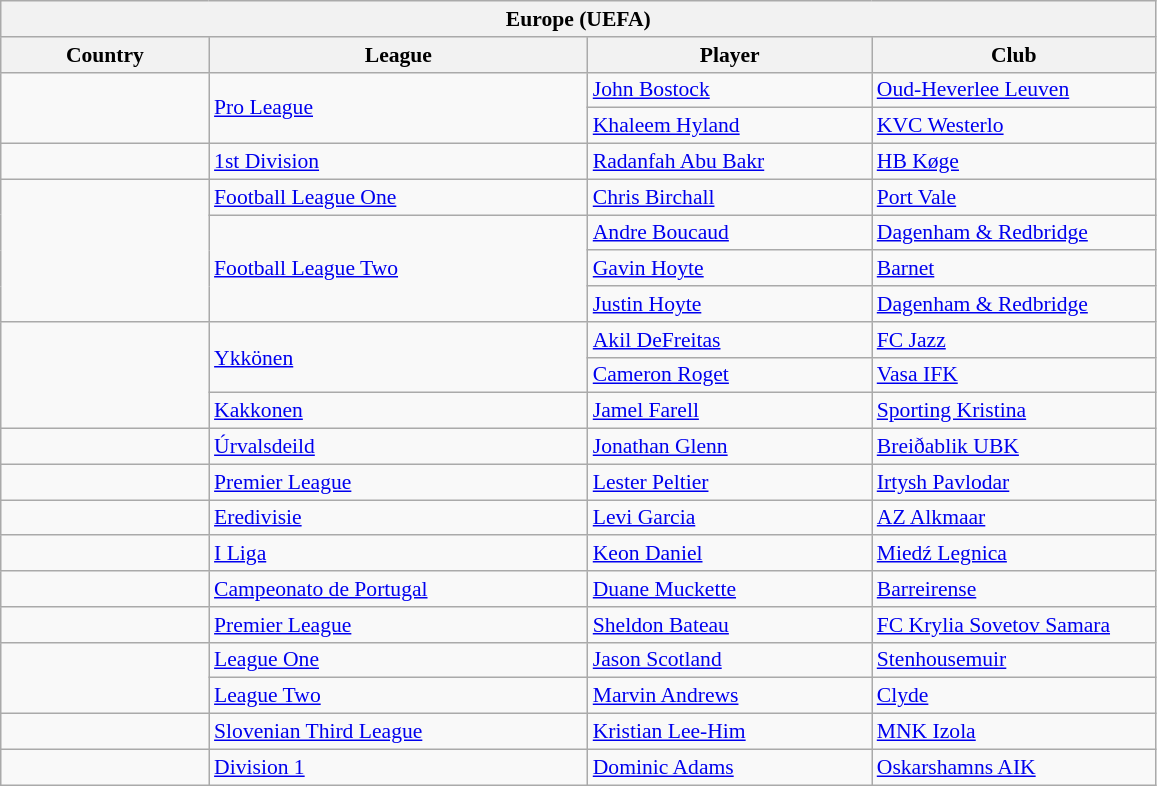<table class="collapsible wikitable collapsed"  style="width:61%; font-size:90%;">
<tr>
<th colspan="4">Europe (UEFA)</th>
</tr>
<tr>
<th style="width:11%;">Country</th>
<th style="width:20%;">League</th>
<th style="width:15%;">Player</th>
<th style="width:15%;">Club</th>
</tr>
<tr>
<td rowspan="2"></td>
<td rowspan="2"><a href='#'>Pro League</a></td>
<td><a href='#'>John Bostock</a></td>
<td><a href='#'>Oud-Heverlee Leuven</a></td>
</tr>
<tr>
<td><a href='#'>Khaleem Hyland</a></td>
<td><a href='#'>KVC Westerlo</a></td>
</tr>
<tr>
<td></td>
<td><a href='#'>1st Division</a></td>
<td><a href='#'>Radanfah Abu Bakr</a></td>
<td><a href='#'>HB Køge</a></td>
</tr>
<tr>
<td rowspan="4"></td>
<td><a href='#'>Football League One</a></td>
<td><a href='#'>Chris Birchall</a></td>
<td><a href='#'>Port Vale</a></td>
</tr>
<tr>
<td rowspan="3"><a href='#'>Football League Two</a></td>
<td><a href='#'>Andre Boucaud</a></td>
<td><a href='#'>Dagenham & Redbridge</a></td>
</tr>
<tr>
<td><a href='#'>Gavin Hoyte</a></td>
<td><a href='#'>Barnet</a></td>
</tr>
<tr>
<td><a href='#'>Justin Hoyte</a></td>
<td><a href='#'>Dagenham & Redbridge</a></td>
</tr>
<tr>
<td rowspan="3"></td>
<td rowspan="2"><a href='#'>Ykkönen</a></td>
<td><a href='#'>Akil DeFreitas</a></td>
<td><a href='#'>FC Jazz</a></td>
</tr>
<tr>
<td><a href='#'>Cameron Roget</a></td>
<td><a href='#'>Vasa IFK</a></td>
</tr>
<tr>
<td><a href='#'>Kakkonen</a></td>
<td><a href='#'>Jamel Farell</a></td>
<td><a href='#'>Sporting Kristina</a></td>
</tr>
<tr>
<td></td>
<td><a href='#'>Úrvalsdeild</a></td>
<td><a href='#'>Jonathan Glenn</a></td>
<td><a href='#'>Breiðablik UBK</a></td>
</tr>
<tr>
<td></td>
<td><a href='#'>Premier League</a></td>
<td><a href='#'>Lester Peltier</a></td>
<td><a href='#'>Irtysh Pavlodar</a></td>
</tr>
<tr>
<td></td>
<td><a href='#'>Eredivisie</a></td>
<td><a href='#'>Levi Garcia</a></td>
<td><a href='#'>AZ Alkmaar</a></td>
</tr>
<tr>
<td></td>
<td><a href='#'>I Liga</a></td>
<td><a href='#'>Keon Daniel</a></td>
<td><a href='#'>Miedź Legnica</a></td>
</tr>
<tr>
<td></td>
<td><a href='#'>Campeonato de Portugal</a></td>
<td><a href='#'>Duane Muckette</a></td>
<td><a href='#'>Barreirense</a></td>
</tr>
<tr>
<td></td>
<td><a href='#'>Premier League</a></td>
<td><a href='#'>Sheldon Bateau</a></td>
<td><a href='#'>FC Krylia Sovetov Samara</a></td>
</tr>
<tr>
<td rowspan="2"></td>
<td><a href='#'>League One</a></td>
<td><a href='#'>Jason Scotland</a></td>
<td><a href='#'>Stenhousemuir</a></td>
</tr>
<tr>
<td><a href='#'>League Two</a></td>
<td><a href='#'>Marvin Andrews</a></td>
<td><a href='#'>Clyde</a></td>
</tr>
<tr>
<td></td>
<td><a href='#'>Slovenian Third League</a></td>
<td><a href='#'>Kristian Lee-Him</a></td>
<td><a href='#'>MNK Izola</a></td>
</tr>
<tr>
<td></td>
<td><a href='#'>Division 1</a></td>
<td><a href='#'>Dominic Adams</a></td>
<td><a href='#'>Oskarshamns AIK</a></td>
</tr>
</table>
